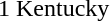<table cellspacing="0" cellpadding="0">
<tr>
<td><div>1 </div></td>
<td>Kentucky</td>
</tr>
</table>
